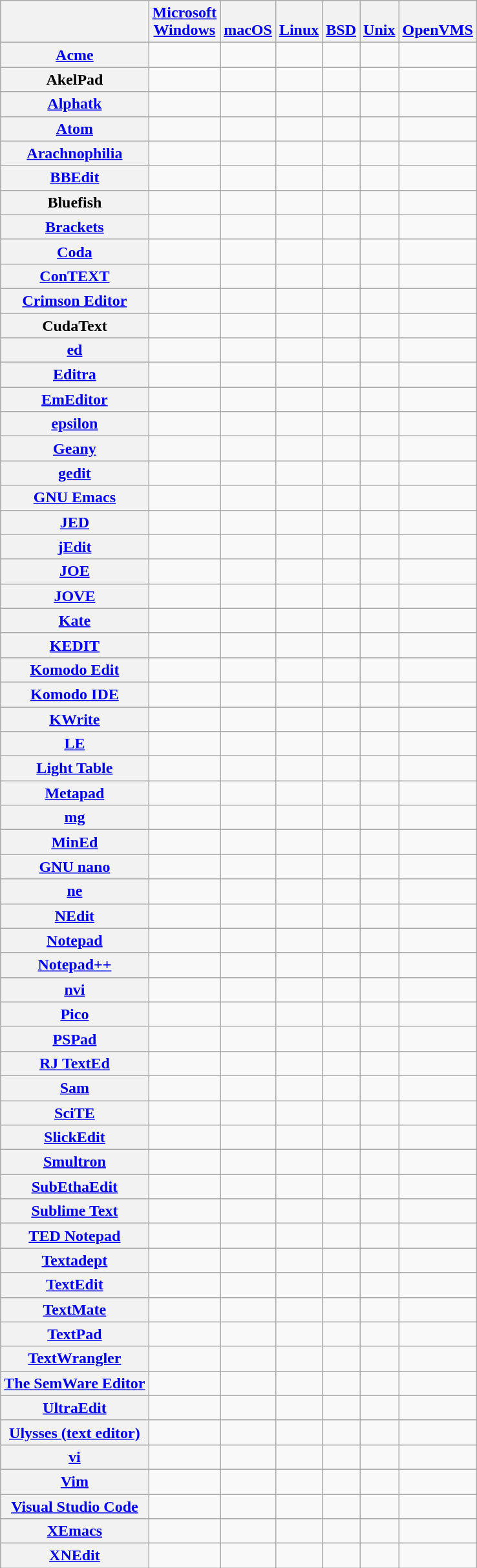<table class="wikitable sortable sticky-header sort-under" style="max-width: 30em;">
<tr valign=bottom>
<th nowrap ></th>
<th><a href='#'>Microsoft Windows</a></th>
<th><a href='#'>macOS</a></th>
<th><a href='#'>Linux</a></th>
<th><a href='#'>BSD</a></th>
<th><a href='#'>Unix</a></th>
<th><a href='#'>OpenVMS</a></th>
</tr>
<tr>
<th nowrap ><a href='#'>Acme</a></th>
<td><br></td>
<td></td>
<td></td>
<td></td>
<td></td>
<td></td>
</tr>
<tr>
<th nowrap >AkelPad</th>
<td></td>
<td></td>
<td></td>
<td></td>
<td></td>
<td></td>
</tr>
<tr>
<th nowrap ><a href='#'>Alphatk</a></th>
<td></td>
<td></td>
<td></td>
<td></td>
<td></td>
<td></td>
</tr>
<tr>
<th nowrap ><a href='#'>Atom</a></th>
<td></td>
<td></td>
<td></td>
<td></td>
<td></td>
<td></td>
</tr>
<tr>
<th nowrap ><a href='#'>Arachnophilia</a></th>
<td></td>
<td></td>
<td></td>
<td></td>
<td></td>
<td></td>
</tr>
<tr>
<th nowrap ><a href='#'>BBEdit</a></th>
<td></td>
<td></td>
<td></td>
<td></td>
<td></td>
<td></td>
</tr>
<tr>
<th nowrap >Bluefish</th>
<td></td>
<td></td>
<td></td>
<td></td>
<td></td>
<td></td>
</tr>
<tr>
<th nowrap ><a href='#'>Brackets</a></th>
<td></td>
<td></td>
<td></td>
<td></td>
<td></td>
<td></td>
</tr>
<tr>
<th nowrap ><a href='#'>Coda</a></th>
<td></td>
<td></td>
<td></td>
<td></td>
<td></td>
<td></td>
</tr>
<tr>
<th nowrap ><a href='#'>ConTEXT</a></th>
<td></td>
<td></td>
<td></td>
<td></td>
<td></td>
<td></td>
</tr>
<tr>
<th nowrap ><a href='#'>Crimson Editor</a></th>
<td></td>
<td></td>
<td></td>
<td></td>
<td></td>
<td></td>
</tr>
<tr>
<th nowrap >CudaText</th>
<td></td>
<td></td>
<td></td>
<td></td>
<td></td>
<td></td>
</tr>
<tr>
<th nowrap ><a href='#'>ed</a></th>
<td><br></td>
<td></td>
<td></td>
<td></td>
<td></td>
<td></td>
</tr>
<tr>
<th nowrap ><a href='#'>Editra</a></th>
<td></td>
<td></td>
<td></td>
<td></td>
<td></td>
<td></td>
</tr>
<tr>
<th nowrap ><a href='#'>EmEditor</a></th>
<td></td>
<td></td>
<td></td>
<td></td>
<td></td>
<td></td>
</tr>
<tr>
<th nowrap ><a href='#'>epsilon</a></th>
<td></td>
<td><br></td>
<td></td>
<td></td>
<td></td>
<td></td>
</tr>
<tr>
<th nowrap ><a href='#'>Geany</a></th>
<td></td>
<td></td>
<td></td>
<td></td>
<td></td>
<td></td>
</tr>
<tr>
<th nowrap ><a href='#'>gedit</a></th>
<td></td>
<td><br></td>
<td></td>
<td></td>
<td></td>
<td></td>
</tr>
<tr>
<th nowrap ><a href='#'>GNU Emacs</a></th>
<td></td>
<td></td>
<td></td>
<td></td>
<td></td>
<td></td>
</tr>
<tr>
<th nowrap ><a href='#'>JED</a></th>
<td></td>
<td></td>
<td></td>
<td></td>
<td></td>
<td></td>
</tr>
<tr>
<th nowrap ><a href='#'>jEdit</a></th>
<td></td>
<td></td>
<td></td>
<td></td>
<td></td>
<td></td>
</tr>
<tr>
<th nowrap ><a href='#'>JOE</a></th>
<td></td>
<td></td>
<td></td>
<td></td>
<td></td>
<td></td>
</tr>
<tr>
<th nowrap ><a href='#'>JOVE</a></th>
<td></td>
<td></td>
<td></td>
<td></td>
<td></td>
<td></td>
</tr>
<tr>
<th nowrap ><a href='#'>Kate</a></th>
<td></td>
<td></td>
<td></td>
<td></td>
<td></td>
<td></td>
</tr>
<tr>
<th nowrap ><a href='#'>KEDIT</a></th>
<td></td>
<td></td>
<td></td>
<td></td>
<td></td>
<td></td>
</tr>
<tr>
<th nowrap ><a href='#'>Komodo Edit</a></th>
<td></td>
<td></td>
<td></td>
<td></td>
<td></td>
<td></td>
</tr>
<tr>
<th nowrap ><a href='#'>Komodo IDE</a></th>
<td></td>
<td></td>
<td></td>
<td></td>
<td></td>
<td></td>
</tr>
<tr>
<th nowrap ><a href='#'>KWrite</a></th>
<td></td>
<td></td>
<td></td>
<td></td>
<td></td>
<td></td>
</tr>
<tr>
<th nowrap ><a href='#'>LE</a></th>
<td><br></td>
<td></td>
<td></td>
<td></td>
<td></td>
<td></td>
</tr>
<tr>
<th nowrap ><a href='#'>Light Table</a></th>
<td></td>
<td></td>
<td></td>
<td></td>
<td></td>
<td></td>
</tr>
<tr>
<th nowrap ><a href='#'>Metapad</a></th>
<td></td>
<td></td>
<td></td>
<td></td>
<td></td>
<td></td>
</tr>
<tr>
<th nowrap ><a href='#'>mg</a></th>
<td></td>
<td></td>
<td></td>
<td></td>
<td></td>
<td></td>
</tr>
<tr>
<th nowrap ><a href='#'>MinEd</a></th>
<td></td>
<td></td>
<td></td>
<td></td>
<td></td>
<td></td>
</tr>
<tr>
<th nowrap ><a href='#'>GNU nano</a></th>
<td></td>
<td></td>
<td></td>
<td></td>
<td></td>
<td></td>
</tr>
<tr>
<th nowrap ><a href='#'>ne</a></th>
<td><br></td>
<td></td>
<td></td>
<td></td>
<td></td>
<td></td>
</tr>
<tr>
<th nowrap ><a href='#'>NEdit</a></th>
<td><br></td>
<td><br></td>
<td></td>
<td></td>
<td></td>
<td></td>
</tr>
<tr>
<th nowrap ><a href='#'>Notepad</a></th>
<td></td>
<td></td>
<td></td>
<td></td>
<td></td>
<td></td>
</tr>
<tr>
<th nowrap ><a href='#'>Notepad++</a></th>
<td></td>
<td></td>
<td></td>
<td></td>
<td></td>
<td></td>
</tr>
<tr>
<th nowrap ><a href='#'>nvi</a></th>
<td></td>
<td></td>
<td></td>
<td></td>
<td></td>
<td></td>
</tr>
<tr>
<th nowrap ><a href='#'>Pico</a></th>
<td></td>
<td></td>
<td></td>
<td></td>
<td></td>
<td></td>
</tr>
<tr>
<th nowrap ><a href='#'>PSPad</a></th>
<td></td>
<td></td>
<td></td>
<td></td>
<td></td>
<td></td>
</tr>
<tr>
<th nowrap ><a href='#'>RJ TextEd</a></th>
<td></td>
<td></td>
<td></td>
<td></td>
<td></td>
<td></td>
</tr>
<tr>
<th nowrap ><a href='#'>Sam</a></th>
<td><br></td>
<td></td>
<td></td>
<td></td>
<td></td>
<td></td>
</tr>
<tr>
<th nowrap ><a href='#'>SciTE</a></th>
<td></td>
<td><br></td>
<td></td>
<td></td>
<td></td>
<td></td>
</tr>
<tr>
<th nowrap ><a href='#'>SlickEdit</a></th>
<td></td>
<td></td>
<td></td>
<td></td>
<td></td>
<td></td>
</tr>
<tr>
<th nowrap ><a href='#'>Smultron</a></th>
<td></td>
<td></td>
<td></td>
<td></td>
<td></td>
<td></td>
</tr>
<tr>
<th nowrap ><a href='#'>SubEthaEdit</a></th>
<td></td>
<td></td>
<td></td>
<td></td>
<td></td>
<td></td>
</tr>
<tr>
<th nowrap ><a href='#'>Sublime Text</a></th>
<td></td>
<td></td>
<td></td>
<td></td>
<td></td>
<td></td>
</tr>
<tr>
<th nowrap ><a href='#'>TED Notepad</a></th>
<td></td>
<td></td>
<td></td>
<td></td>
<td></td>
<td></td>
</tr>
<tr>
<th nowrap ><a href='#'>Textadept</a></th>
<td></td>
<td></td>
<td></td>
<td></td>
<td></td>
<td></td>
</tr>
<tr>
<th nowrap ><a href='#'>TextEdit</a></th>
<td></td>
<td></td>
<td></td>
<td></td>
<td></td>
<td></td>
</tr>
<tr>
<th nowrap ><a href='#'>TextMate</a></th>
<td></td>
<td></td>
<td></td>
<td></td>
<td></td>
<td></td>
</tr>
<tr>
<th nowrap ><a href='#'>TextPad</a></th>
<td></td>
<td></td>
<td></td>
<td></td>
<td></td>
<td></td>
</tr>
<tr>
<th nowrap ><a href='#'>TextWrangler</a></th>
<td></td>
<td></td>
<td></td>
<td></td>
<td></td>
<td></td>
</tr>
<tr>
<th nowrap ><a href='#'>The SemWare Editor</a></th>
<td></td>
<td></td>
<td></td>
<td></td>
<td></td>
<td></td>
</tr>
<tr>
<th nowrap ><a href='#'>UltraEdit</a></th>
<td></td>
<td></td>
<td></td>
<td></td>
<td></td>
<td></td>
</tr>
<tr>
<th nowrap ><a href='#'>Ulysses (text editor)</a></th>
<td></td>
<td></td>
<td></td>
<td></td>
<td></td>
<td></td>
</tr>
<tr>
<th nowrap ><a href='#'>vi</a></th>
<td></td>
<td></td>
<td></td>
<td></td>
<td></td>
<td></td>
</tr>
<tr>
<th nowrap ><a href='#'>Vim</a></th>
<td></td>
<td></td>
<td></td>
<td></td>
<td></td>
<td></td>
</tr>
<tr>
<th nowrap ><a href='#'>Visual Studio Code</a></th>
<td></td>
<td></td>
<td></td>
<td></td>
<td></td>
<td></td>
</tr>
<tr>
<th nowrap ><a href='#'>XEmacs</a></th>
<td></td>
<td></td>
<td></td>
<td></td>
<td></td>
<td></td>
</tr>
<tr>
<th nowrap ><a href='#'>XNEdit</a></th>
<td><br></td>
<td><br></td>
<td></td>
<td></td>
<td></td>
<td></td>
</tr>
</table>
